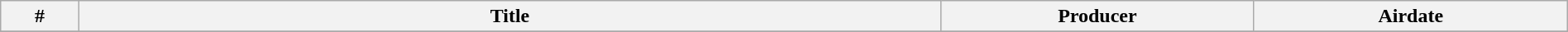<table class="wikitable plainrowheaders" width="100%">
<tr>
<th width="5%">#</th>
<th width="55%">Title</th>
<th width="20%">Producer</th>
<th width="20%">Airdate</th>
</tr>
<tr>
</tr>
</table>
